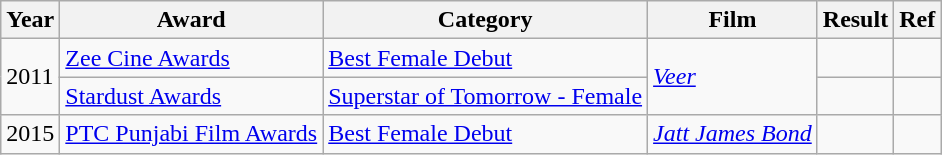<table class="wikitable sortable">
<tr>
<th>Year</th>
<th>Award</th>
<th>Category</th>
<th>Film</th>
<th>Result</th>
<th>Ref</th>
</tr>
<tr>
<td rowspan="2">2011</td>
<td><a href='#'>Zee Cine Awards</a></td>
<td><a href='#'>Best Female Debut</a></td>
<td rowspan="2"><em><a href='#'>Veer</a></em></td>
<td></td>
<td></td>
</tr>
<tr>
<td><a href='#'>Stardust Awards</a></td>
<td><a href='#'>Superstar of Tomorrow - Female</a></td>
<td></td>
<td></td>
</tr>
<tr>
<td>2015</td>
<td><a href='#'>PTC Punjabi Film Awards</a></td>
<td><a href='#'>Best Female Debut</a></td>
<td><em><a href='#'>Jatt James Bond</a></em></td>
<td></td>
<td></td>
</tr>
</table>
